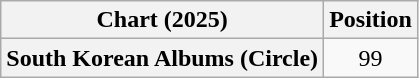<table class="wikitable plainrowheaders" style="text-align:center">
<tr>
<th scope="col">Chart (2025)</th>
<th scope="col">Position</th>
</tr>
<tr>
<th scope="row">South Korean Albums (Circle)</th>
<td>99</td>
</tr>
</table>
